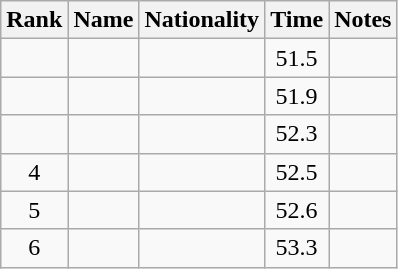<table class="wikitable sortable" style="text-align:center">
<tr>
<th>Rank</th>
<th>Name</th>
<th>Nationality</th>
<th>Time</th>
<th>Notes</th>
</tr>
<tr>
<td></td>
<td align=left></td>
<td align=left></td>
<td>51.5</td>
<td></td>
</tr>
<tr>
<td></td>
<td align=left></td>
<td align=left></td>
<td>51.9</td>
<td></td>
</tr>
<tr>
<td></td>
<td align=left></td>
<td align=left></td>
<td>52.3</td>
<td></td>
</tr>
<tr>
<td>4</td>
<td align=left></td>
<td align=left></td>
<td>52.5</td>
<td></td>
</tr>
<tr>
<td>5</td>
<td align=left></td>
<td align=left></td>
<td>52.6</td>
<td></td>
</tr>
<tr>
<td>6</td>
<td align=left></td>
<td align=left></td>
<td>53.3</td>
<td></td>
</tr>
</table>
